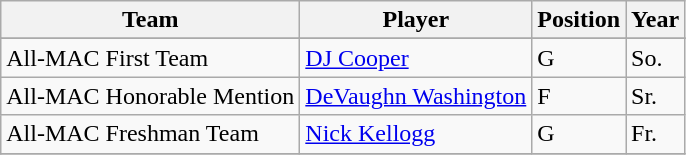<table class="wikitable" border="1">
<tr align=center>
<th style= >Team</th>
<th style= >Player</th>
<th style= >Position</th>
<th style= >Year</th>
</tr>
<tr align="center">
</tr>
<tr>
<td>All-MAC First Team</td>
<td><a href='#'>DJ Cooper</a></td>
<td>G</td>
<td>So.</td>
</tr>
<tr>
<td>All-MAC Honorable Mention</td>
<td><a href='#'>DeVaughn Washington</a></td>
<td>F</td>
<td>Sr.</td>
</tr>
<tr>
<td>All-MAC Freshman Team</td>
<td><a href='#'>Nick Kellogg</a></td>
<td>G</td>
<td>Fr.</td>
</tr>
<tr>
</tr>
</table>
